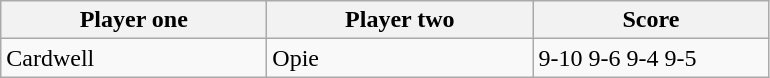<table class="wikitable">
<tr>
<th width=170>Player one</th>
<th width=170>Player two</th>
<th width=150>Score</th>
</tr>
<tr>
<td> Cardwell</td>
<td> Opie</td>
<td>9-10 9-6 9-4 9-5</td>
</tr>
</table>
